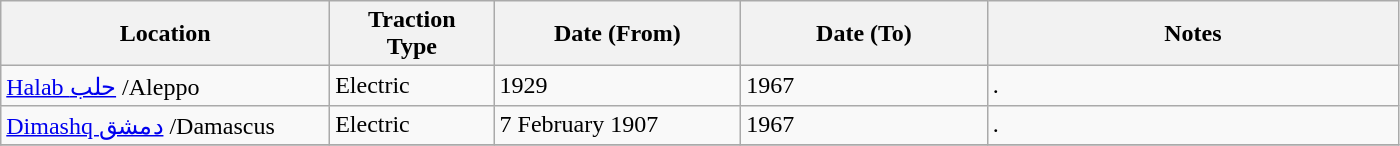<table class="wikitable">
<tr>
<th width=20%>Location</th>
<th width=10%>Traction<br>Type</th>
<th width=15%>Date (From)</th>
<th width=15%>Date (To)</th>
<th width=25%>Notes</th>
</tr>
<tr>
<td><a href='#'>Halab حلب</a> /Aleppo</td>
<td>Electric</td>
<td>1929</td>
<td>1967</td>
<td>.</td>
</tr>
<tr>
<td><a href='#'>Dimashq دمشق</a> /Damascus</td>
<td>Electric</td>
<td>7 February 1907</td>
<td>1967</td>
<td>.</td>
</tr>
<tr>
</tr>
</table>
